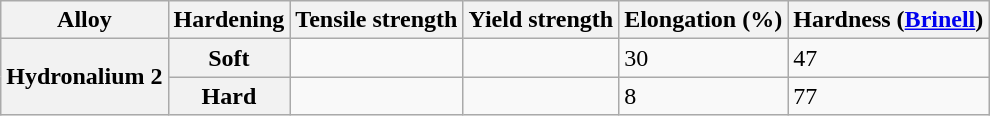<table class="wikitable">
<tr>
<th>Alloy</th>
<th>Hardening</th>
<th>Tensile strength</th>
<th>Yield strength</th>
<th>Elongation (%)</th>
<th>Hardness (<a href='#'>Brinell</a>)</th>
</tr>
<tr>
<th rowspan=2>Hydronalium 2</th>
<th>Soft</th>
<td></td>
<td></td>
<td>30</td>
<td>47</td>
</tr>
<tr>
<th>Hard</th>
<td></td>
<td></td>
<td>8</td>
<td>77</td>
</tr>
</table>
